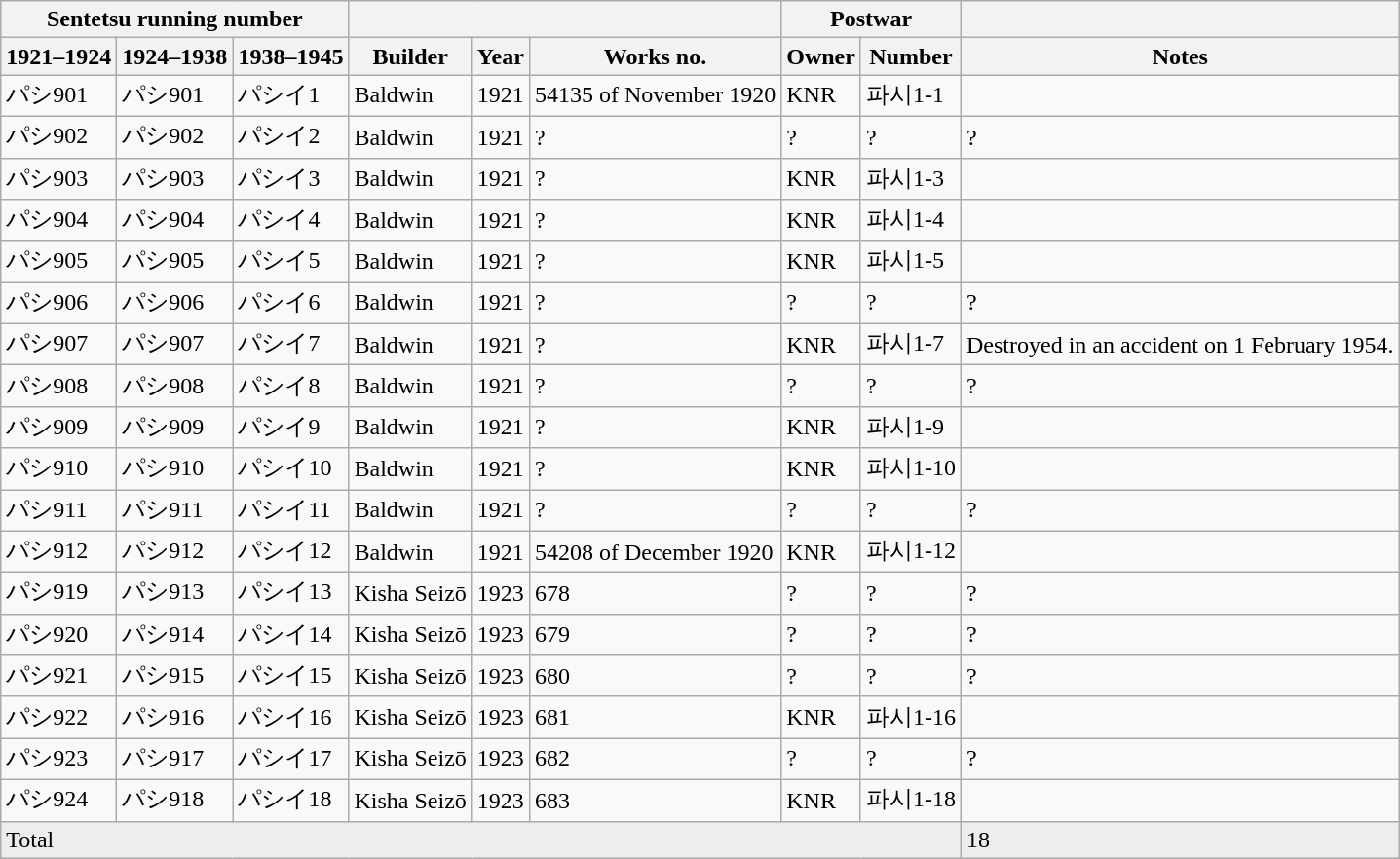<table class="wikitable">
<tr>
<th colspan="3">Sentetsu running number</th>
<th colspan="3"></th>
<th colspan="2">Postwar</th>
<th></th>
</tr>
<tr>
<th>1921–1924</th>
<th>1924–1938</th>
<th>1938–1945</th>
<th>Builder</th>
<th>Year</th>
<th>Works no.</th>
<th>Owner</th>
<th>Number</th>
<th>Notes</th>
</tr>
<tr>
<td>パシ901</td>
<td>パシ901</td>
<td>パシイ1</td>
<td>Baldwin</td>
<td>1921</td>
<td>54135 of November 1920</td>
<td>KNR</td>
<td>파시1-1</td>
<td></td>
</tr>
<tr>
<td>パシ902</td>
<td>パシ902</td>
<td>パシイ2</td>
<td>Baldwin</td>
<td>1921</td>
<td>?</td>
<td>?</td>
<td>?</td>
<td>?</td>
</tr>
<tr>
<td>パシ903</td>
<td>パシ903</td>
<td>パシイ3</td>
<td>Baldwin</td>
<td>1921</td>
<td>?</td>
<td>KNR</td>
<td>파시1-3</td>
<td></td>
</tr>
<tr>
<td>パシ904</td>
<td>パシ904</td>
<td>パシイ4</td>
<td>Baldwin</td>
<td>1921</td>
<td>?</td>
<td>KNR</td>
<td>파시1-4</td>
<td></td>
</tr>
<tr>
<td>パシ905</td>
<td>パシ905</td>
<td>パシイ5</td>
<td>Baldwin</td>
<td>1921</td>
<td>?</td>
<td>KNR</td>
<td>파시1-5</td>
<td></td>
</tr>
<tr>
<td>パシ906</td>
<td>パシ906</td>
<td>パシイ6</td>
<td>Baldwin</td>
<td>1921</td>
<td>?</td>
<td>?</td>
<td>?</td>
<td>?</td>
</tr>
<tr>
<td>パシ907</td>
<td>パシ907</td>
<td>パシイ7</td>
<td>Baldwin</td>
<td>1921</td>
<td>?</td>
<td>KNR</td>
<td>파시1-7</td>
<td>Destroyed in an accident on 1 February 1954.</td>
</tr>
<tr>
<td>パシ908</td>
<td>パシ908</td>
<td>パシイ8</td>
<td>Baldwin</td>
<td>1921</td>
<td>?</td>
<td>?</td>
<td>?</td>
<td>?</td>
</tr>
<tr>
<td>パシ909</td>
<td>パシ909</td>
<td>パシイ9</td>
<td>Baldwin</td>
<td>1921</td>
<td>?</td>
<td>KNR</td>
<td>파시1-9</td>
<td></td>
</tr>
<tr>
<td>パシ910</td>
<td>パシ910</td>
<td>パシイ10</td>
<td>Baldwin</td>
<td>1921</td>
<td>?</td>
<td>KNR</td>
<td>파시1-10</td>
<td></td>
</tr>
<tr>
<td>パシ911</td>
<td>パシ911</td>
<td>パシイ11</td>
<td>Baldwin</td>
<td>1921</td>
<td>?</td>
<td>?</td>
<td>?</td>
<td>?</td>
</tr>
<tr>
<td>パシ912</td>
<td>パシ912</td>
<td>パシイ12</td>
<td>Baldwin</td>
<td>1921</td>
<td>54208 of December 1920</td>
<td>KNR</td>
<td>파시1-12</td>
<td></td>
</tr>
<tr>
<td>パシ919</td>
<td>パシ913</td>
<td>パシイ13</td>
<td>Kisha Seizō</td>
<td>1923</td>
<td>678</td>
<td>?</td>
<td>?</td>
<td>?</td>
</tr>
<tr>
<td>パシ920</td>
<td>パシ914</td>
<td>パシイ14</td>
<td>Kisha Seizō</td>
<td>1923</td>
<td>679</td>
<td>?</td>
<td>?</td>
<td>?</td>
</tr>
<tr>
<td>パシ921</td>
<td>パシ915</td>
<td>パシイ15</td>
<td>Kisha Seizō</td>
<td>1923</td>
<td>680</td>
<td>?</td>
<td>?</td>
<td>?</td>
</tr>
<tr>
<td>パシ922</td>
<td>パシ916</td>
<td>パシイ16</td>
<td>Kisha Seizō</td>
<td>1923</td>
<td>681</td>
<td>KNR</td>
<td>파시1-16</td>
<td></td>
</tr>
<tr>
<td>パシ923</td>
<td>パシ917</td>
<td>パシイ17</td>
<td>Kisha Seizō</td>
<td>1923</td>
<td>682</td>
<td>?</td>
<td>?</td>
<td>?</td>
</tr>
<tr>
<td>パシ924</td>
<td>パシ918</td>
<td>パシイ18</td>
<td>Kisha Seizō</td>
<td>1923</td>
<td>683</td>
<td>KNR</td>
<td>파시1-18</td>
<td></td>
</tr>
<tr>
<td bgcolor=#ededed colspan="8">Total</td>
<td bgcolor=#ededed>18</td>
</tr>
</table>
